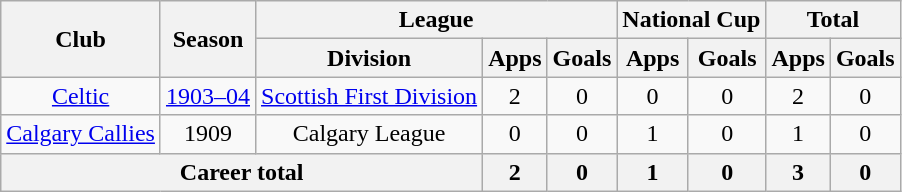<table class="wikitable" style="text-align: center;">
<tr>
<th rowspan="2">Club</th>
<th rowspan="2">Season</th>
<th colspan="3">League</th>
<th colspan="2">National Cup</th>
<th colspan="2">Total</th>
</tr>
<tr>
<th>Division</th>
<th>Apps</th>
<th>Goals</th>
<th>Apps</th>
<th>Goals</th>
<th>Apps</th>
<th>Goals</th>
</tr>
<tr>
<td><a href='#'>Celtic</a></td>
<td><a href='#'>1903–04</a></td>
<td><a href='#'>Scottish First Division</a></td>
<td>2</td>
<td>0</td>
<td>0</td>
<td>0</td>
<td>2</td>
<td>0</td>
</tr>
<tr>
<td><a href='#'>Calgary Callies</a></td>
<td>1909</td>
<td>Calgary League</td>
<td>0</td>
<td>0</td>
<td>1</td>
<td>0</td>
<td>1</td>
<td>0</td>
</tr>
<tr>
<th colspan="3">Career total</th>
<th>2</th>
<th>0</th>
<th>1</th>
<th>0</th>
<th>3</th>
<th>0</th>
</tr>
</table>
